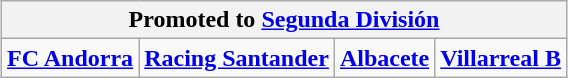<table class="wikitable" style="text-align: center; margin: 0 auto;">
<tr>
<th colspan="5">Promoted to <a href='#'>Segunda División</a></th>
</tr>
<tr>
<td><strong><a href='#'>FC Andorra</a></strong><br></td>
<td><strong><a href='#'>Racing Santander</a></strong><br></td>
<td><strong><a href='#'>Albacete</a></strong><br></td>
<td><strong><a href='#'>Villarreal B</a></strong><br></td>
</tr>
</table>
